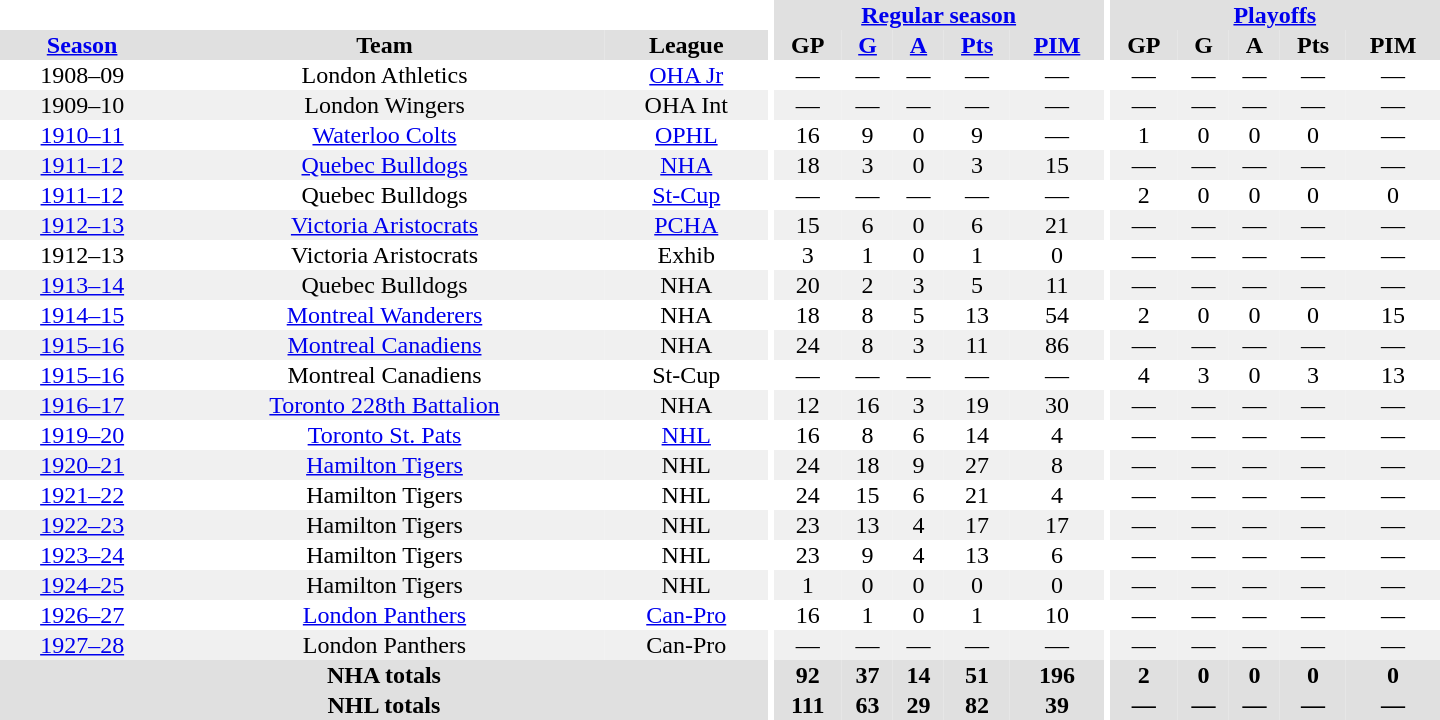<table border="0" cellpadding="1" cellspacing="0" style="text-align:center; width:60em">
<tr bgcolor="#e0e0e0">
<th colspan="3" bgcolor="#ffffff"></th>
<th rowspan="100" bgcolor="#ffffff"></th>
<th colspan="5"><a href='#'>Regular season</a></th>
<th rowspan="100" bgcolor="#ffffff"></th>
<th colspan="5"><a href='#'>Playoffs</a></th>
</tr>
<tr bgcolor="#e0e0e0">
<th><a href='#'>Season</a></th>
<th>Team</th>
<th>League</th>
<th>GP</th>
<th><a href='#'>G</a></th>
<th><a href='#'>A</a></th>
<th><a href='#'>Pts</a></th>
<th><a href='#'>PIM</a></th>
<th>GP</th>
<th>G</th>
<th>A</th>
<th>Pts</th>
<th>PIM</th>
</tr>
<tr>
<td>1908–09</td>
<td>London Athletics</td>
<td><a href='#'>OHA Jr</a></td>
<td>—</td>
<td>—</td>
<td>—</td>
<td>—</td>
<td>—</td>
<td>—</td>
<td>—</td>
<td>—</td>
<td>—</td>
<td>—</td>
</tr>
<tr bgcolor="#f0f0f0">
<td>1909–10</td>
<td>London Wingers</td>
<td>OHA Int</td>
<td>—</td>
<td>—</td>
<td>—</td>
<td>—</td>
<td>—</td>
<td>—</td>
<td>—</td>
<td>—</td>
<td>—</td>
<td>—</td>
</tr>
<tr>
<td><a href='#'>1910–11</a></td>
<td><a href='#'>Waterloo Colts</a></td>
<td><a href='#'>OPHL</a></td>
<td>16</td>
<td>9</td>
<td>0</td>
<td>9</td>
<td>—</td>
<td>1</td>
<td>0</td>
<td>0</td>
<td>0</td>
<td>—</td>
</tr>
<tr bgcolor="#f0f0f0">
<td><a href='#'>1911–12</a></td>
<td><a href='#'>Quebec Bulldogs</a></td>
<td><a href='#'>NHA</a></td>
<td>18</td>
<td>3</td>
<td>0</td>
<td>3</td>
<td>15</td>
<td>—</td>
<td>—</td>
<td>—</td>
<td>—</td>
<td>—</td>
</tr>
<tr>
<td><a href='#'>1911–12</a></td>
<td>Quebec Bulldogs</td>
<td><a href='#'>St-Cup</a></td>
<td>—</td>
<td>—</td>
<td>—</td>
<td>—</td>
<td>—</td>
<td>2</td>
<td>0</td>
<td>0</td>
<td>0</td>
<td>0</td>
</tr>
<tr bgcolor="#f0f0f0">
<td><a href='#'>1912–13</a></td>
<td><a href='#'>Victoria Aristocrats</a></td>
<td><a href='#'>PCHA</a></td>
<td>15</td>
<td>6</td>
<td>0</td>
<td>6</td>
<td>21</td>
<td>—</td>
<td>—</td>
<td>—</td>
<td>—</td>
<td>—</td>
</tr>
<tr>
<td>1912–13</td>
<td>Victoria Aristocrats</td>
<td>Exhib</td>
<td>3</td>
<td>1</td>
<td>0</td>
<td>1</td>
<td>0</td>
<td>—</td>
<td>—</td>
<td>—</td>
<td>—</td>
<td>—</td>
</tr>
<tr bgcolor="#f0f0f0">
<td><a href='#'>1913–14</a></td>
<td>Quebec Bulldogs</td>
<td>NHA</td>
<td>20</td>
<td>2</td>
<td>3</td>
<td>5</td>
<td>11</td>
<td>—</td>
<td>—</td>
<td>—</td>
<td>—</td>
<td>—</td>
</tr>
<tr>
<td><a href='#'>1914–15</a></td>
<td><a href='#'>Montreal Wanderers</a></td>
<td>NHA</td>
<td>18</td>
<td>8</td>
<td>5</td>
<td>13</td>
<td>54</td>
<td>2</td>
<td>0</td>
<td>0</td>
<td>0</td>
<td>15</td>
</tr>
<tr bgcolor="#f0f0f0">
<td><a href='#'>1915–16</a></td>
<td><a href='#'>Montreal Canadiens</a></td>
<td>NHA</td>
<td>24</td>
<td>8</td>
<td>3</td>
<td>11</td>
<td>86</td>
<td>—</td>
<td>—</td>
<td>—</td>
<td>—</td>
<td>—</td>
</tr>
<tr>
<td><a href='#'>1915–16</a></td>
<td>Montreal Canadiens</td>
<td>St-Cup</td>
<td>—</td>
<td>—</td>
<td>—</td>
<td>—</td>
<td>—</td>
<td>4</td>
<td>3</td>
<td>0</td>
<td>3</td>
<td>13</td>
</tr>
<tr bgcolor="#f0f0f0">
<td><a href='#'>1916–17</a></td>
<td><a href='#'>Toronto 228th Battalion</a></td>
<td>NHA</td>
<td>12</td>
<td>16</td>
<td>3</td>
<td>19</td>
<td>30</td>
<td>—</td>
<td>—</td>
<td>—</td>
<td>—</td>
<td>—</td>
</tr>
<tr>
<td><a href='#'>1919–20</a></td>
<td><a href='#'>Toronto St. Pats</a></td>
<td><a href='#'>NHL</a></td>
<td>16</td>
<td>8</td>
<td>6</td>
<td>14</td>
<td>4</td>
<td>—</td>
<td>—</td>
<td>—</td>
<td>—</td>
<td>—</td>
</tr>
<tr bgcolor="#f0f0f0">
<td><a href='#'>1920–21</a></td>
<td><a href='#'>Hamilton Tigers</a></td>
<td>NHL</td>
<td>24</td>
<td>18</td>
<td>9</td>
<td>27</td>
<td>8</td>
<td>—</td>
<td>—</td>
<td>—</td>
<td>—</td>
<td>—</td>
</tr>
<tr>
<td><a href='#'>1921–22</a></td>
<td>Hamilton Tigers</td>
<td>NHL</td>
<td>24</td>
<td>15</td>
<td>6</td>
<td>21</td>
<td>4</td>
<td>—</td>
<td>—</td>
<td>—</td>
<td>—</td>
<td>—</td>
</tr>
<tr bgcolor="#f0f0f0">
<td><a href='#'>1922–23</a></td>
<td>Hamilton Tigers</td>
<td>NHL</td>
<td>23</td>
<td>13</td>
<td>4</td>
<td>17</td>
<td>17</td>
<td>—</td>
<td>—</td>
<td>—</td>
<td>—</td>
<td>—</td>
</tr>
<tr>
<td><a href='#'>1923–24</a></td>
<td>Hamilton Tigers</td>
<td>NHL</td>
<td>23</td>
<td>9</td>
<td>4</td>
<td>13</td>
<td>6</td>
<td>—</td>
<td>—</td>
<td>—</td>
<td>—</td>
<td>—</td>
</tr>
<tr bgcolor="#f0f0f0">
<td><a href='#'>1924–25</a></td>
<td>Hamilton Tigers</td>
<td>NHL</td>
<td>1</td>
<td>0</td>
<td>0</td>
<td>0</td>
<td>0</td>
<td>—</td>
<td>—</td>
<td>—</td>
<td>—</td>
<td>—</td>
</tr>
<tr>
<td><a href='#'>1926–27</a></td>
<td><a href='#'>London Panthers</a></td>
<td><a href='#'>Can-Pro</a></td>
<td>16</td>
<td>1</td>
<td>0</td>
<td>1</td>
<td>10</td>
<td>—</td>
<td>—</td>
<td>—</td>
<td>—</td>
<td>—</td>
</tr>
<tr bgcolor="#f0f0f0">
<td><a href='#'>1927–28</a></td>
<td>London Panthers</td>
<td>Can-Pro</td>
<td>—</td>
<td>—</td>
<td>—</td>
<td>—</td>
<td>—</td>
<td>—</td>
<td>—</td>
<td>—</td>
<td>—</td>
<td>—</td>
</tr>
<tr bgcolor="#e0e0e0">
<th colspan="3">NHA totals</th>
<th>92</th>
<th>37</th>
<th>14</th>
<th>51</th>
<th>196</th>
<th>2</th>
<th>0</th>
<th>0</th>
<th>0</th>
<th>0</th>
</tr>
<tr bgcolor="#e0e0e0">
<th colspan="3">NHL totals</th>
<th>111</th>
<th>63</th>
<th>29</th>
<th>82</th>
<th>39</th>
<th>—</th>
<th>—</th>
<th>—</th>
<th>—</th>
<th>—</th>
</tr>
</table>
